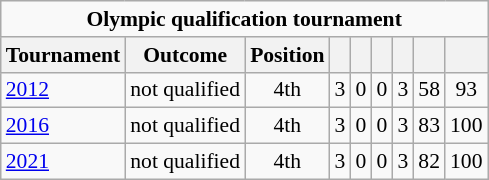<table class="wikitable" style="text-align:center; font-size:90%;">
<tr>
<td colspan=10><strong>Olympic qualification tournament</strong></td>
</tr>
<tr>
<th>Tournament</th>
<th>Outcome</th>
<th>Position</th>
<th></th>
<th></th>
<th></th>
<th></th>
<th></th>
<th></th>
</tr>
<tr>
<td align=left> <a href='#'>2012</a></td>
<td>not qualified</td>
<td>4th</td>
<td>3</td>
<td>0</td>
<td>0</td>
<td>3</td>
<td>58</td>
<td>93</td>
</tr>
<tr>
<td align=left> <a href='#'>2016</a></td>
<td>not qualified</td>
<td>4th</td>
<td>3</td>
<td>0</td>
<td>0</td>
<td>3</td>
<td>83</td>
<td>100</td>
</tr>
<tr>
<td align=left> <a href='#'>2021</a></td>
<td>not qualified</td>
<td>4th</td>
<td>3</td>
<td>0</td>
<td>0</td>
<td>3</td>
<td>82</td>
<td>100</td>
</tr>
</table>
